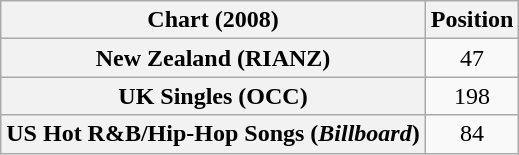<table class="wikitable sortable plainrowheaders" style="text-align:center">
<tr>
<th scope="col">Chart (2008)</th>
<th scope="col">Position</th>
</tr>
<tr>
<th scope="row">New Zealand (RIANZ)</th>
<td align="center">47</td>
</tr>
<tr>
<th scope="row">UK Singles (OCC)</th>
<td align="center">198</td>
</tr>
<tr>
<th scope="row">US Hot R&B/Hip-Hop Songs (<em>Billboard</em>)</th>
<td align="center">84</td>
</tr>
</table>
